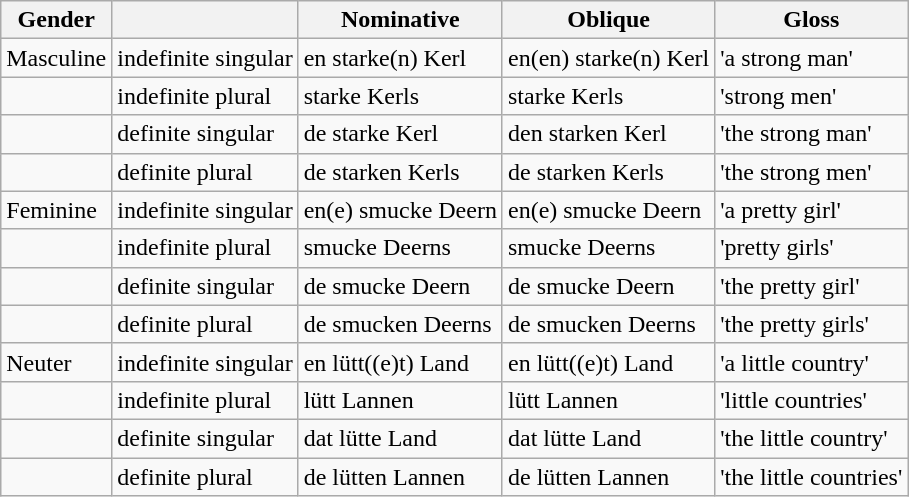<table class="wikitable">
<tr>
<th>Gender</th>
<th></th>
<th>Nominative</th>
<th>Oblique</th>
<th>Gloss</th>
</tr>
<tr>
<td>Masculine</td>
<td>indefinite singular</td>
<td>en starke(n) Kerl</td>
<td>en(en) starke(n) Kerl</td>
<td>'a strong man'</td>
</tr>
<tr>
<td></td>
<td>indefinite plural</td>
<td>starke Kerls</td>
<td>starke Kerls</td>
<td>'strong men'</td>
</tr>
<tr>
<td></td>
<td>definite singular</td>
<td>de starke Kerl</td>
<td>den starken Kerl</td>
<td>'the strong man'</td>
</tr>
<tr>
<td></td>
<td>definite plural</td>
<td>de starken Kerls</td>
<td>de starken Kerls</td>
<td>'the strong men'</td>
</tr>
<tr>
<td>Feminine</td>
<td>indefinite singular</td>
<td>en(e) smucke Deern</td>
<td>en(e) smucke Deern</td>
<td>'a pretty girl'</td>
</tr>
<tr>
<td></td>
<td>indefinite plural</td>
<td>smucke Deerns</td>
<td>smucke Deerns</td>
<td>'pretty girls'</td>
</tr>
<tr>
<td></td>
<td>definite singular</td>
<td>de smucke Deern</td>
<td>de smucke Deern</td>
<td>'the pretty girl'</td>
</tr>
<tr>
<td></td>
<td>definite plural</td>
<td>de smucken Deerns</td>
<td>de smucken Deerns</td>
<td>'the pretty girls'</td>
</tr>
<tr>
<td>Neuter</td>
<td>indefinite singular</td>
<td>en lütt((e)t) Land</td>
<td>en lütt((e)t) Land</td>
<td>'a little country'</td>
</tr>
<tr>
<td></td>
<td>indefinite plural</td>
<td>lütt Lannen</td>
<td>lütt Lannen</td>
<td>'little countries'</td>
</tr>
<tr>
<td></td>
<td>definite singular</td>
<td>dat lütte Land</td>
<td>dat lütte Land</td>
<td>'the little country'</td>
</tr>
<tr>
<td></td>
<td>definite plural</td>
<td>de lütten Lannen</td>
<td>de lütten Lannen</td>
<td>'the little countries'</td>
</tr>
</table>
